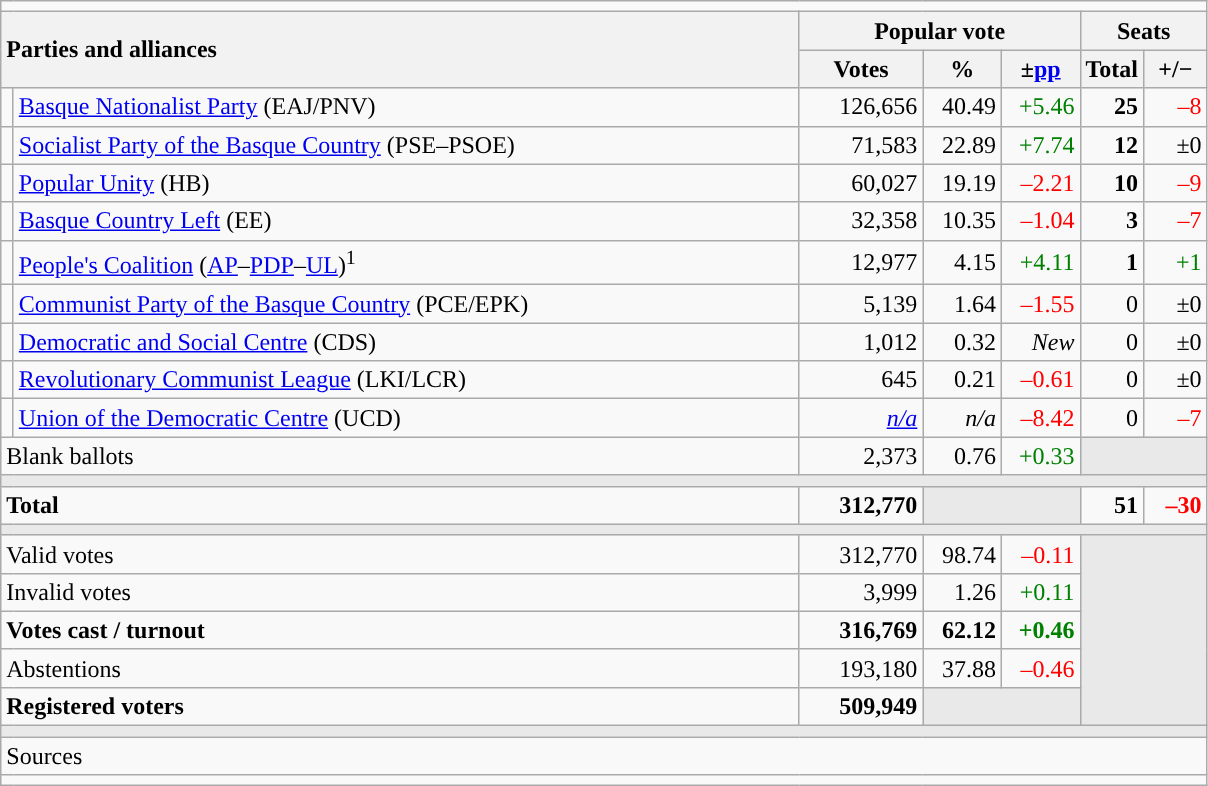<table class="wikitable" style="text-align:right;">
<tr>
<td colspan="7"></td>
</tr>
<tr>
<th style="text-align:left;" rowspan="2" colspan="2" width="525">Parties and alliances</th>
<th colspan="3">Popular vote</th>
<th colspan="2">Seats</th>
</tr>
<tr>
<th width="75">Votes</th>
<th width="45">%</th>
<th width="45">±<a href='#'>pp</a></th>
<th width="35">Total</th>
<th width="35">+/−</th>
</tr>
<tr>
<td width="1" style="color:inherit;background:"></td>
<td align="left"><a href='#'>Basque Nationalist Party</a> (EAJ/PNV)</td>
<td>126,656</td>
<td>40.49</td>
<td style="color:green;">+5.46</td>
<td><strong>25</strong></td>
<td style="color:red;">–8</td>
</tr>
<tr>
<td style="color:inherit;background:"></td>
<td align="left"><a href='#'>Socialist Party of the Basque Country</a> (PSE–PSOE)</td>
<td>71,583</td>
<td>22.89</td>
<td style="color:green;">+7.74</td>
<td><strong>12</strong></td>
<td>±0</td>
</tr>
<tr>
<td style="color:inherit;background:"></td>
<td align="left"><a href='#'>Popular Unity</a> (HB)</td>
<td>60,027</td>
<td>19.19</td>
<td style="color:red;">–2.21</td>
<td><strong>10</strong></td>
<td style="color:red;">–9</td>
</tr>
<tr>
<td style="color:inherit;background:"></td>
<td align="left"><a href='#'>Basque Country Left</a> (EE)</td>
<td>32,358</td>
<td>10.35</td>
<td style="color:red;">–1.04</td>
<td><strong>3</strong></td>
<td style="color:red;">–7</td>
</tr>
<tr>
<td style="color:inherit;background:"></td>
<td align="left"><a href='#'>People's Coalition</a> (<a href='#'>AP</a>–<a href='#'>PDP</a>–<a href='#'>UL</a>)<sup>1</sup></td>
<td>12,977</td>
<td>4.15</td>
<td style="color:green;">+4.11</td>
<td><strong>1</strong></td>
<td style="color:green;">+1</td>
</tr>
<tr>
<td style="color:inherit;background:"></td>
<td align="left"><a href='#'>Communist Party of the Basque Country</a> (PCE/EPK)</td>
<td>5,139</td>
<td>1.64</td>
<td style="color:red;">–1.55</td>
<td>0</td>
<td>±0</td>
</tr>
<tr>
<td style="color:inherit;background:"></td>
<td align="left"><a href='#'>Democratic and Social Centre</a> (CDS)</td>
<td>1,012</td>
<td>0.32</td>
<td><em>New</em></td>
<td>0</td>
<td>±0</td>
</tr>
<tr>
<td style="color:inherit;background:"></td>
<td align="left"><a href='#'>Revolutionary Communist League</a> (LKI/LCR)</td>
<td>645</td>
<td>0.21</td>
<td style="color:red;">–0.61</td>
<td>0</td>
<td>±0</td>
</tr>
<tr>
<td style="color:inherit;background:"></td>
<td align="left"><a href='#'>Union of the Democratic Centre</a> (UCD)</td>
<td><em><a href='#'>n/a</a></em></td>
<td><em>n/a</em></td>
<td style="color:red;">–8.42</td>
<td>0</td>
<td style="color:red;">–7</td>
</tr>
<tr>
<td align="left" colspan="2">Blank ballots</td>
<td>2,373</td>
<td>0.76</td>
<td style="color:green;">+0.33</td>
<td bgcolor="#E9E9E9" colspan="2"></td>
</tr>
<tr>
<td colspan="7" bgcolor="#E9E9E9"></td>
</tr>
<tr style="font-weight:bold;">
<td align="left" colspan="2">Total</td>
<td>312,770</td>
<td bgcolor="#E9E9E9" colspan="2"></td>
<td>51</td>
<td style="color:red;">–30</td>
</tr>
<tr>
<td colspan="7" bgcolor="#E9E9E9"></td>
</tr>
<tr>
<td align="left" colspan="2">Valid votes</td>
<td>312,770</td>
<td>98.74</td>
<td style="color:red;">–0.11</td>
<td bgcolor="#E9E9E9" colspan="2" rowspan="5"></td>
</tr>
<tr>
<td align="left" colspan="2">Invalid votes</td>
<td>3,999</td>
<td>1.26</td>
<td style="color:green;">+0.11</td>
</tr>
<tr style="font-weight:bold;">
<td align="left" colspan="2">Votes cast / turnout</td>
<td>316,769</td>
<td>62.12</td>
<td style="color:green;">+0.46</td>
</tr>
<tr>
<td align="left" colspan="2">Abstentions</td>
<td>193,180</td>
<td>37.88</td>
<td style="color:red;">–0.46</td>
</tr>
<tr style="font-weight:bold;">
<td align="left" colspan="2">Registered voters</td>
<td>509,949</td>
<td bgcolor="#E9E9E9" colspan="2"></td>
</tr>
<tr>
<td colspan="7" bgcolor="#E9E9E9"></td>
</tr>
<tr>
<td align="left" colspan="7">Sources</td>
</tr>
<tr>
<td colspan="7" style="text-align:left; max-width:790px;"></td>
</tr>
</table>
